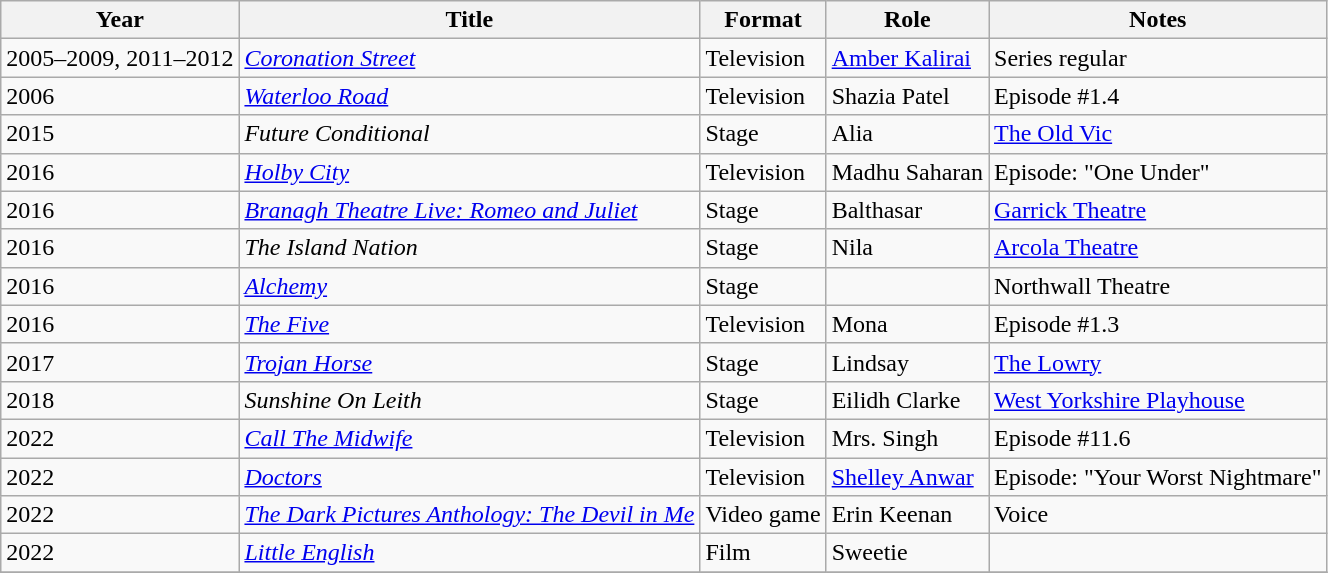<table class="wikitable">
<tr>
<th>Year</th>
<th>Title</th>
<th>Format</th>
<th>Role</th>
<th>Notes</th>
</tr>
<tr>
<td>2005–2009, 2011–2012</td>
<td><em><a href='#'>Coronation Street</a></em></td>
<td>Television</td>
<td><a href='#'>Amber Kalirai</a></td>
<td>Series regular</td>
</tr>
<tr>
<td>2006</td>
<td><em><a href='#'>Waterloo Road</a></em></td>
<td>Television</td>
<td>Shazia Patel</td>
<td>Episode #1.4</td>
</tr>
<tr>
<td>2015</td>
<td><em>Future Conditional</em></td>
<td>Stage</td>
<td>Alia</td>
<td><a href='#'>The Old Vic</a></td>
</tr>
<tr>
<td>2016</td>
<td><em><a href='#'>Holby City</a></em></td>
<td>Television</td>
<td>Madhu Saharan</td>
<td>Episode: "One Under"</td>
</tr>
<tr>
<td>2016</td>
<td><em><a href='#'>Branagh Theatre Live: Romeo and Juliet</a></em></td>
<td>Stage</td>
<td>Balthasar</td>
<td><a href='#'>Garrick Theatre</a></td>
</tr>
<tr>
<td>2016</td>
<td><em>The Island Nation</em></td>
<td>Stage</td>
<td>Nila</td>
<td><a href='#'>Arcola Theatre</a></td>
</tr>
<tr>
<td>2016</td>
<td><em><a href='#'>Alchemy</a></em></td>
<td>Stage</td>
<td></td>
<td>Northwall Theatre</td>
</tr>
<tr>
<td>2016</td>
<td><em><a href='#'>The Five</a></em></td>
<td>Television</td>
<td>Mona</td>
<td>Episode #1.3</td>
</tr>
<tr>
<td>2017</td>
<td><em><a href='#'>Trojan Horse</a></em></td>
<td>Stage</td>
<td>Lindsay</td>
<td><a href='#'>The Lowry</a></td>
</tr>
<tr>
<td>2018</td>
<td><em>Sunshine On Leith</em></td>
<td>Stage</td>
<td>Eilidh Clarke</td>
<td><a href='#'>West Yorkshire Playhouse</a></td>
</tr>
<tr>
<td>2022</td>
<td><em><a href='#'>Call The Midwife</a></em></td>
<td>Television</td>
<td>Mrs. Singh</td>
<td>Episode #11.6</td>
</tr>
<tr>
<td>2022</td>
<td><em><a href='#'>Doctors</a></em></td>
<td>Television</td>
<td><a href='#'>Shelley Anwar</a></td>
<td>Episode: "Your Worst Nightmare"</td>
</tr>
<tr>
<td>2022</td>
<td><em><a href='#'>The Dark Pictures Anthology: The Devil in Me</a></em></td>
<td>Video game</td>
<td>Erin Keenan</td>
<td>Voice</td>
</tr>
<tr>
<td>2022</td>
<td><em><a href='#'>Little English</a></em></td>
<td>Film</td>
<td>Sweetie</td>
<td></td>
</tr>
<tr>
</tr>
</table>
